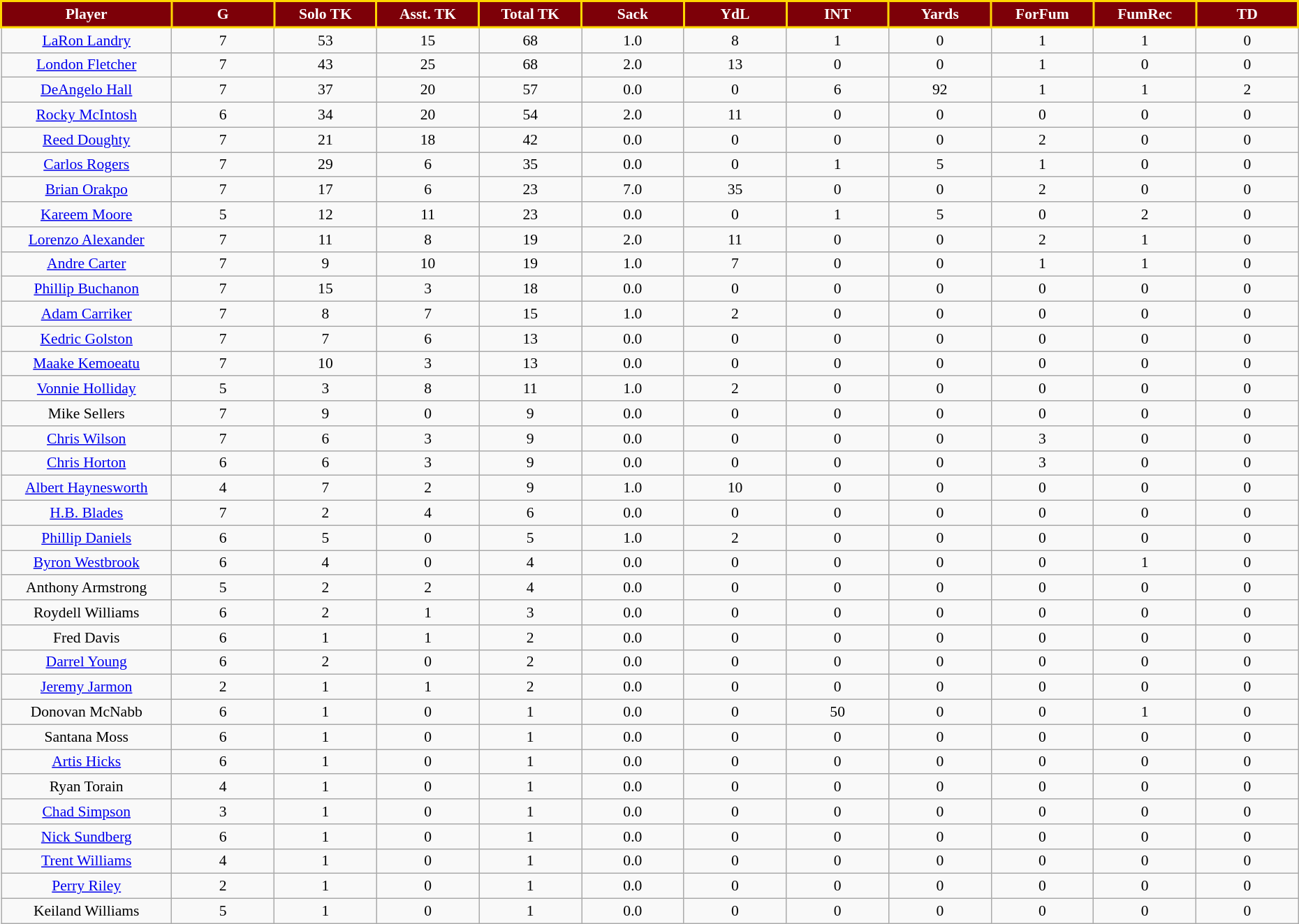<table class="wikitable sortable" style="font-size:90%">
<tr>
<th style="background:#7d0008; color:white; border:2px solid gold; width:10%;">Player</th>
<th style="background:#7d0008; color:white; border:2px solid gold; width:6%;">G</th>
<th style="background:#7d0008; color:white; border:2px solid gold; width:6%;">Solo TK</th>
<th style="background:#7d0008; color:white; border:2px solid gold; width:6%;">Asst. TK</th>
<th style="background:#7d0008; color:white; border:2px solid gold; width:6%;">Total TK</th>
<th style="background:#7d0008; color:white; border:2px solid gold; width:6%;">Sack</th>
<th style="background:#7d0008; color:white; border:2px solid gold; width:6%;">YdL</th>
<th style="background:#7d0008; color:white; border:2px solid gold; width:6%;">INT</th>
<th style="background:#7d0008; color:white; border:2px solid gold; width:6%;">Yards</th>
<th style="background:#7d0008; color:white; border:2px solid gold; width:6%;">ForFum</th>
<th style="background:#7d0008; color:white; border:2px solid gold; width:6%;">FumRec</th>
<th style="background:#7d0008; color:white; border:2px solid gold; width:6%;">TD</th>
</tr>
<tr style="text-align:center;">
<td><a href='#'>LaRon Landry</a></td>
<td>7</td>
<td>53</td>
<td>15</td>
<td>68</td>
<td>1.0</td>
<td>8</td>
<td>1</td>
<td>0</td>
<td>1</td>
<td>1</td>
<td>0</td>
</tr>
<tr style="text-align:center;">
<td><a href='#'>London Fletcher</a></td>
<td>7</td>
<td>43</td>
<td>25</td>
<td>68</td>
<td>2.0</td>
<td>13</td>
<td>0</td>
<td>0</td>
<td>1</td>
<td>0</td>
<td>0</td>
</tr>
<tr style="text-align:center;">
<td><a href='#'>DeAngelo Hall</a></td>
<td>7</td>
<td>37</td>
<td>20</td>
<td>57</td>
<td>0.0</td>
<td>0</td>
<td>6</td>
<td>92</td>
<td>1</td>
<td>1</td>
<td>2</td>
</tr>
<tr style="text-align:center;">
<td><a href='#'>Rocky McIntosh</a></td>
<td>6</td>
<td>34</td>
<td>20</td>
<td>54</td>
<td>2.0</td>
<td>11</td>
<td>0</td>
<td>0</td>
<td>0</td>
<td>0</td>
<td>0</td>
</tr>
<tr style="text-align:center;">
<td><a href='#'>Reed Doughty</a></td>
<td>7</td>
<td>21</td>
<td>18</td>
<td>42</td>
<td>0.0</td>
<td>0</td>
<td>0</td>
<td>0</td>
<td>2</td>
<td>0</td>
<td>0</td>
</tr>
<tr style="text-align:center;">
<td><a href='#'>Carlos Rogers</a></td>
<td>7</td>
<td>29</td>
<td>6</td>
<td>35</td>
<td>0.0</td>
<td>0</td>
<td>1</td>
<td>5</td>
<td>1</td>
<td>0</td>
<td>0</td>
</tr>
<tr style="text-align:center;">
<td><a href='#'>Brian Orakpo</a></td>
<td>7</td>
<td>17</td>
<td>6</td>
<td>23</td>
<td>7.0</td>
<td>35</td>
<td>0</td>
<td>0</td>
<td>2</td>
<td>0</td>
<td>0</td>
</tr>
<tr style="text-align:center;">
<td><a href='#'>Kareem Moore</a></td>
<td>5</td>
<td>12</td>
<td>11</td>
<td>23</td>
<td>0.0</td>
<td>0</td>
<td>1</td>
<td>5</td>
<td>0</td>
<td>2</td>
<td>0</td>
</tr>
<tr style="text-align:center;">
<td><a href='#'>Lorenzo Alexander</a></td>
<td>7</td>
<td>11</td>
<td>8</td>
<td>19</td>
<td>2.0</td>
<td>11</td>
<td>0</td>
<td>0</td>
<td>2</td>
<td>1</td>
<td>0</td>
</tr>
<tr style="text-align:center;">
<td><a href='#'>Andre Carter</a></td>
<td>7</td>
<td>9</td>
<td>10</td>
<td>19</td>
<td>1.0</td>
<td>7</td>
<td>0</td>
<td>0</td>
<td>1</td>
<td>1</td>
<td>0</td>
</tr>
<tr style="text-align:center;">
<td><a href='#'>Phillip Buchanon</a></td>
<td>7</td>
<td>15</td>
<td>3</td>
<td>18</td>
<td>0.0</td>
<td>0</td>
<td>0</td>
<td>0</td>
<td>0</td>
<td>0</td>
<td>0</td>
</tr>
<tr style="text-align:center;">
<td><a href='#'>Adam Carriker</a></td>
<td>7</td>
<td>8</td>
<td>7</td>
<td>15</td>
<td>1.0</td>
<td>2</td>
<td>0</td>
<td>0</td>
<td>0</td>
<td>0</td>
<td>0</td>
</tr>
<tr style="text-align:center;">
<td><a href='#'>Kedric Golston</a></td>
<td>7</td>
<td>7</td>
<td>6</td>
<td>13</td>
<td>0.0</td>
<td>0</td>
<td>0</td>
<td>0</td>
<td>0</td>
<td>0</td>
<td>0</td>
</tr>
<tr style="text-align:center;">
<td><a href='#'>Maake Kemoeatu</a></td>
<td>7</td>
<td>10</td>
<td>3</td>
<td>13</td>
<td>0.0</td>
<td>0</td>
<td>0</td>
<td>0</td>
<td>0</td>
<td>0</td>
<td>0</td>
</tr>
<tr style="text-align:center;">
<td><a href='#'>Vonnie Holliday</a></td>
<td>5</td>
<td>3</td>
<td>8</td>
<td>11</td>
<td>1.0</td>
<td>2</td>
<td>0</td>
<td>0</td>
<td>0</td>
<td>0</td>
<td>0</td>
</tr>
<tr style="text-align:center;">
<td>Mike Sellers</td>
<td>7</td>
<td>9</td>
<td>0</td>
<td>9</td>
<td>0.0</td>
<td>0</td>
<td>0</td>
<td>0</td>
<td>0</td>
<td>0</td>
<td>0</td>
</tr>
<tr style="text-align:center;">
<td><a href='#'>Chris Wilson</a></td>
<td>7</td>
<td>6</td>
<td>3</td>
<td>9</td>
<td>0.0</td>
<td>0</td>
<td>0</td>
<td>0</td>
<td>3</td>
<td>0</td>
<td>0</td>
</tr>
<tr style="text-align:center;">
<td><a href='#'>Chris Horton</a></td>
<td>6</td>
<td>6</td>
<td>3</td>
<td>9</td>
<td>0.0</td>
<td>0</td>
<td>0</td>
<td>0</td>
<td>3</td>
<td>0</td>
<td>0</td>
</tr>
<tr style="text-align:center;">
<td><a href='#'>Albert Haynesworth</a></td>
<td>4</td>
<td>7</td>
<td>2</td>
<td>9</td>
<td>1.0</td>
<td>10</td>
<td>0</td>
<td>0</td>
<td>0</td>
<td>0</td>
<td>0</td>
</tr>
<tr style="text-align:center;">
<td><a href='#'>H.B. Blades</a></td>
<td>7</td>
<td>2</td>
<td>4</td>
<td>6</td>
<td>0.0</td>
<td>0</td>
<td>0</td>
<td>0</td>
<td>0</td>
<td>0</td>
<td>0</td>
</tr>
<tr style="text-align:center;">
<td><a href='#'>Phillip Daniels</a></td>
<td>6</td>
<td>5</td>
<td>0</td>
<td>5</td>
<td>1.0</td>
<td>2</td>
<td>0</td>
<td>0</td>
<td>0</td>
<td>0</td>
<td>0</td>
</tr>
<tr style="text-align:center;">
<td><a href='#'>Byron Westbrook</a></td>
<td>6</td>
<td>4</td>
<td>0</td>
<td>4</td>
<td>0.0</td>
<td>0</td>
<td>0</td>
<td>0</td>
<td>0</td>
<td>1</td>
<td>0</td>
</tr>
<tr style="text-align:center;">
<td>Anthony Armstrong</td>
<td>5</td>
<td>2</td>
<td>2</td>
<td>4</td>
<td>0.0</td>
<td>0</td>
<td>0</td>
<td>0</td>
<td>0</td>
<td>0</td>
<td>0</td>
</tr>
<tr style="text-align:center;">
<td>Roydell Williams</td>
<td>6</td>
<td>2</td>
<td>1</td>
<td>3</td>
<td>0.0</td>
<td>0</td>
<td>0</td>
<td>0</td>
<td>0</td>
<td>0</td>
<td>0</td>
</tr>
<tr style="text-align:center;">
<td>Fred Davis</td>
<td>6</td>
<td>1</td>
<td>1</td>
<td>2</td>
<td>0.0</td>
<td>0</td>
<td>0</td>
<td>0</td>
<td>0</td>
<td>0</td>
<td>0</td>
</tr>
<tr style="text-align:center;">
<td><a href='#'>Darrel Young</a></td>
<td>6</td>
<td>2</td>
<td>0</td>
<td>2</td>
<td>0.0</td>
<td>0</td>
<td>0</td>
<td>0</td>
<td>0</td>
<td>0</td>
<td>0</td>
</tr>
<tr style="text-align:center;">
<td><a href='#'>Jeremy Jarmon</a></td>
<td>2</td>
<td>1</td>
<td>1</td>
<td>2</td>
<td>0.0</td>
<td>0</td>
<td>0</td>
<td>0</td>
<td>0</td>
<td>0</td>
<td>0</td>
</tr>
<tr style="text-align:center;">
<td>Donovan McNabb</td>
<td>6</td>
<td>1</td>
<td>0</td>
<td>1</td>
<td>0.0</td>
<td>0</td>
<td>50</td>
<td>0</td>
<td>0</td>
<td>1</td>
<td>0</td>
</tr>
<tr style="text-align:center;">
<td>Santana Moss</td>
<td>6</td>
<td>1</td>
<td>0</td>
<td>1</td>
<td>0.0</td>
<td>0</td>
<td>0</td>
<td>0</td>
<td>0</td>
<td>0</td>
<td>0</td>
</tr>
<tr style="text-align:center;">
<td><a href='#'>Artis Hicks</a></td>
<td>6</td>
<td>1</td>
<td>0</td>
<td>1</td>
<td>0.0</td>
<td>0</td>
<td>0</td>
<td>0</td>
<td>0</td>
<td>0</td>
<td>0</td>
</tr>
<tr style="text-align:center;">
<td>Ryan Torain</td>
<td>4</td>
<td>1</td>
<td>0</td>
<td>1</td>
<td>0.0</td>
<td>0</td>
<td>0</td>
<td>0</td>
<td>0</td>
<td>0</td>
<td>0</td>
</tr>
<tr style="text-align:center;">
<td><a href='#'>Chad Simpson</a></td>
<td>3</td>
<td>1</td>
<td>0</td>
<td>1</td>
<td>0.0</td>
<td>0</td>
<td>0</td>
<td>0</td>
<td>0</td>
<td>0</td>
<td>0</td>
</tr>
<tr style="text-align:center;">
<td><a href='#'>Nick Sundberg</a></td>
<td>6</td>
<td>1</td>
<td>0</td>
<td>1</td>
<td>0.0</td>
<td>0</td>
<td>0</td>
<td>0</td>
<td>0</td>
<td>0</td>
<td>0</td>
</tr>
<tr style="text-align:center;">
<td><a href='#'>Trent Williams</a></td>
<td>4</td>
<td>1</td>
<td>0</td>
<td>1</td>
<td>0.0</td>
<td>0</td>
<td>0</td>
<td>0</td>
<td>0</td>
<td>0</td>
<td>0</td>
</tr>
<tr style="text-align:center;">
<td><a href='#'>Perry Riley</a></td>
<td>2</td>
<td>1</td>
<td>0</td>
<td>1</td>
<td>0.0</td>
<td>0</td>
<td>0</td>
<td>0</td>
<td>0</td>
<td>0</td>
<td>0</td>
</tr>
<tr style="text-align:center;">
<td>Keiland Williams</td>
<td>5</td>
<td>1</td>
<td>0</td>
<td>1</td>
<td>0.0</td>
<td>0</td>
<td>0</td>
<td>0</td>
<td>0</td>
<td>0</td>
<td>0</td>
</tr>
</table>
